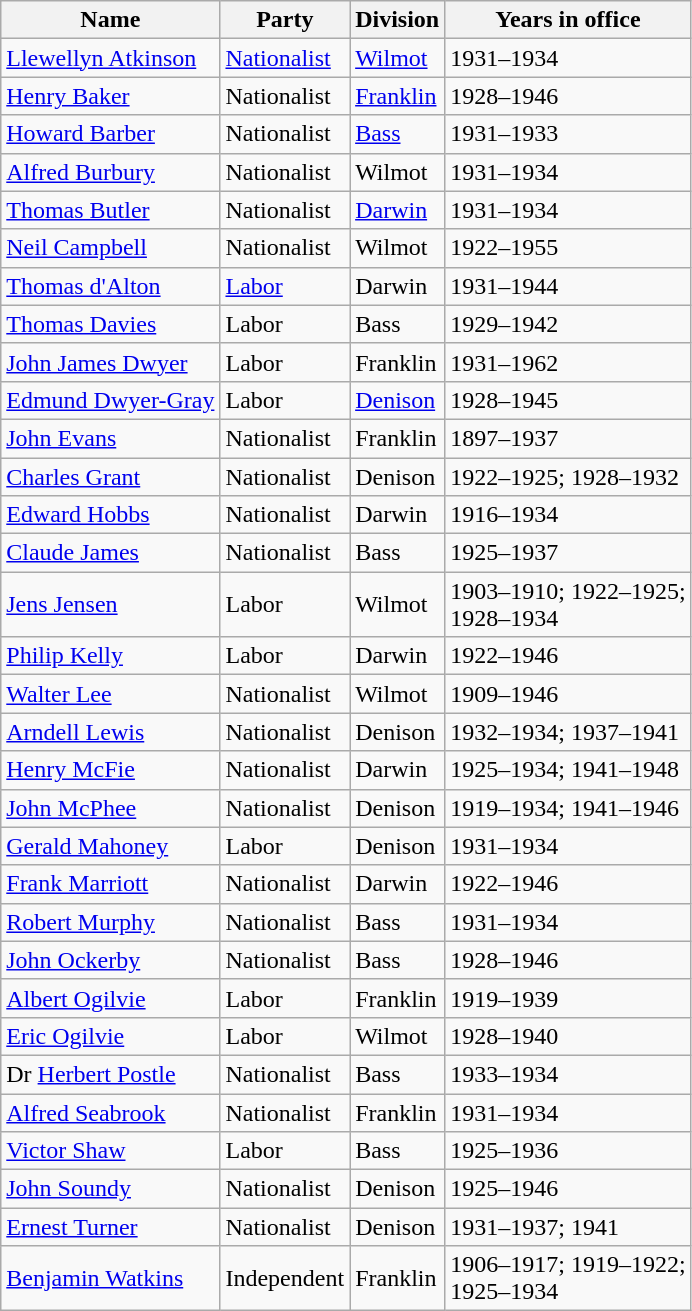<table class="wikitable sortable">
<tr>
<th><strong>Name</strong></th>
<th><strong>Party</strong></th>
<th><strong>Division</strong></th>
<th><strong>Years in office</strong></th>
</tr>
<tr>
<td><a href='#'>Llewellyn Atkinson</a></td>
<td><a href='#'>Nationalist</a></td>
<td><a href='#'>Wilmot</a></td>
<td>1931–1934</td>
</tr>
<tr>
<td><a href='#'>Henry Baker</a></td>
<td>Nationalist</td>
<td><a href='#'>Franklin</a></td>
<td>1928–1946</td>
</tr>
<tr>
<td><a href='#'>Howard Barber</a></td>
<td>Nationalist</td>
<td><a href='#'>Bass</a></td>
<td>1931–1933</td>
</tr>
<tr>
<td><a href='#'>Alfred Burbury</a></td>
<td>Nationalist</td>
<td>Wilmot</td>
<td>1931–1934</td>
</tr>
<tr>
<td><a href='#'>Thomas Butler</a></td>
<td>Nationalist</td>
<td><a href='#'>Darwin</a></td>
<td>1931–1934</td>
</tr>
<tr>
<td><a href='#'>Neil Campbell</a></td>
<td>Nationalist</td>
<td>Wilmot</td>
<td>1922–1955</td>
</tr>
<tr>
<td><a href='#'>Thomas d'Alton</a></td>
<td><a href='#'>Labor</a></td>
<td>Darwin</td>
<td>1931–1944</td>
</tr>
<tr>
<td><a href='#'>Thomas Davies</a></td>
<td>Labor</td>
<td>Bass</td>
<td>1929–1942</td>
</tr>
<tr>
<td><a href='#'>John James Dwyer</a></td>
<td>Labor</td>
<td>Franklin</td>
<td>1931–1962</td>
</tr>
<tr>
<td><a href='#'>Edmund Dwyer-Gray</a></td>
<td>Labor</td>
<td><a href='#'>Denison</a></td>
<td>1928–1945</td>
</tr>
<tr>
<td><a href='#'>John Evans</a></td>
<td>Nationalist</td>
<td>Franklin</td>
<td>1897–1937</td>
</tr>
<tr>
<td><a href='#'>Charles Grant</a></td>
<td>Nationalist</td>
<td>Denison</td>
<td>1922–1925; 1928–1932</td>
</tr>
<tr>
<td><a href='#'>Edward Hobbs</a></td>
<td>Nationalist</td>
<td>Darwin</td>
<td>1916–1934</td>
</tr>
<tr>
<td><a href='#'>Claude James</a></td>
<td>Nationalist</td>
<td>Bass</td>
<td>1925–1937</td>
</tr>
<tr>
<td><a href='#'>Jens Jensen</a></td>
<td>Labor</td>
<td>Wilmot</td>
<td>1903–1910; 1922–1925;<br>1928–1934</td>
</tr>
<tr>
<td><a href='#'>Philip Kelly</a></td>
<td>Labor</td>
<td>Darwin</td>
<td>1922–1946</td>
</tr>
<tr>
<td><a href='#'>Walter Lee</a></td>
<td>Nationalist</td>
<td>Wilmot</td>
<td>1909–1946</td>
</tr>
<tr>
<td><a href='#'>Arndell Lewis</a></td>
<td>Nationalist</td>
<td>Denison</td>
<td>1932–1934; 1937–1941</td>
</tr>
<tr>
<td><a href='#'>Henry McFie</a></td>
<td>Nationalist</td>
<td>Darwin</td>
<td>1925–1934; 1941–1948</td>
</tr>
<tr>
<td><a href='#'>John McPhee</a></td>
<td>Nationalist</td>
<td>Denison</td>
<td>1919–1934; 1941–1946</td>
</tr>
<tr>
<td><a href='#'>Gerald Mahoney</a></td>
<td>Labor</td>
<td>Denison</td>
<td>1931–1934</td>
</tr>
<tr>
<td><a href='#'>Frank Marriott</a></td>
<td>Nationalist</td>
<td>Darwin</td>
<td>1922–1946</td>
</tr>
<tr>
<td><a href='#'>Robert Murphy</a></td>
<td>Nationalist</td>
<td>Bass</td>
<td>1931–1934</td>
</tr>
<tr>
<td><a href='#'>John Ockerby</a></td>
<td>Nationalist</td>
<td>Bass</td>
<td>1928–1946</td>
</tr>
<tr>
<td><a href='#'>Albert Ogilvie</a></td>
<td>Labor</td>
<td>Franklin</td>
<td>1919–1939</td>
</tr>
<tr>
<td><a href='#'>Eric Ogilvie</a></td>
<td>Labor</td>
<td>Wilmot</td>
<td>1928–1940</td>
</tr>
<tr>
<td>Dr <a href='#'>Herbert Postle</a></td>
<td>Nationalist</td>
<td>Bass</td>
<td>1933–1934</td>
</tr>
<tr>
<td><a href='#'>Alfred Seabrook</a></td>
<td>Nationalist</td>
<td>Franklin</td>
<td>1931–1934</td>
</tr>
<tr>
<td><a href='#'>Victor Shaw</a></td>
<td>Labor</td>
<td>Bass</td>
<td>1925–1936</td>
</tr>
<tr>
<td><a href='#'>John Soundy</a></td>
<td>Nationalist</td>
<td>Denison</td>
<td>1925–1946</td>
</tr>
<tr>
<td><a href='#'>Ernest Turner</a></td>
<td>Nationalist</td>
<td>Denison</td>
<td>1931–1937; 1941</td>
</tr>
<tr>
<td><a href='#'>Benjamin Watkins</a></td>
<td>Independent</td>
<td>Franklin</td>
<td>1906–1917; 1919–1922;<br>1925–1934</td>
</tr>
</table>
